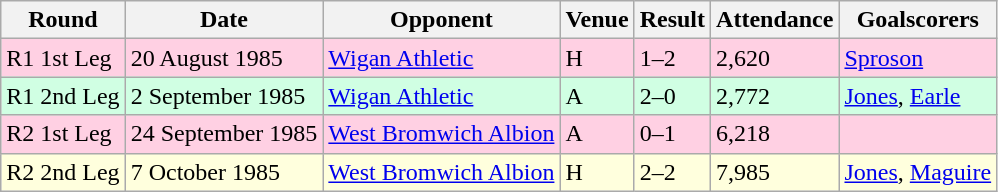<table class="wikitable">
<tr>
<th>Round</th>
<th>Date</th>
<th>Opponent</th>
<th>Venue</th>
<th>Result</th>
<th>Attendance</th>
<th>Goalscorers</th>
</tr>
<tr style="background-color: #ffd0e3;">
<td>R1 1st Leg</td>
<td>20 August 1985</td>
<td><a href='#'>Wigan Athletic</a></td>
<td>H</td>
<td>1–2</td>
<td>2,620</td>
<td><a href='#'>Sproson</a></td>
</tr>
<tr style="background-color: #d0ffe3;">
<td>R1 2nd Leg</td>
<td>2 September 1985</td>
<td><a href='#'>Wigan Athletic</a></td>
<td>A</td>
<td>2–0</td>
<td>2,772</td>
<td><a href='#'>Jones</a>, <a href='#'>Earle</a></td>
</tr>
<tr style="background-color: #ffd0e3;">
<td>R2 1st Leg</td>
<td>24 September 1985</td>
<td><a href='#'>West Bromwich Albion</a></td>
<td>A</td>
<td>0–1</td>
<td>6,218</td>
<td></td>
</tr>
<tr style="background-color: #ffffdd;">
<td>R2 2nd Leg</td>
<td>7 October 1985</td>
<td><a href='#'>West Bromwich Albion</a></td>
<td>H</td>
<td>2–2</td>
<td>7,985</td>
<td><a href='#'>Jones</a>, <a href='#'>Maguire</a></td>
</tr>
</table>
